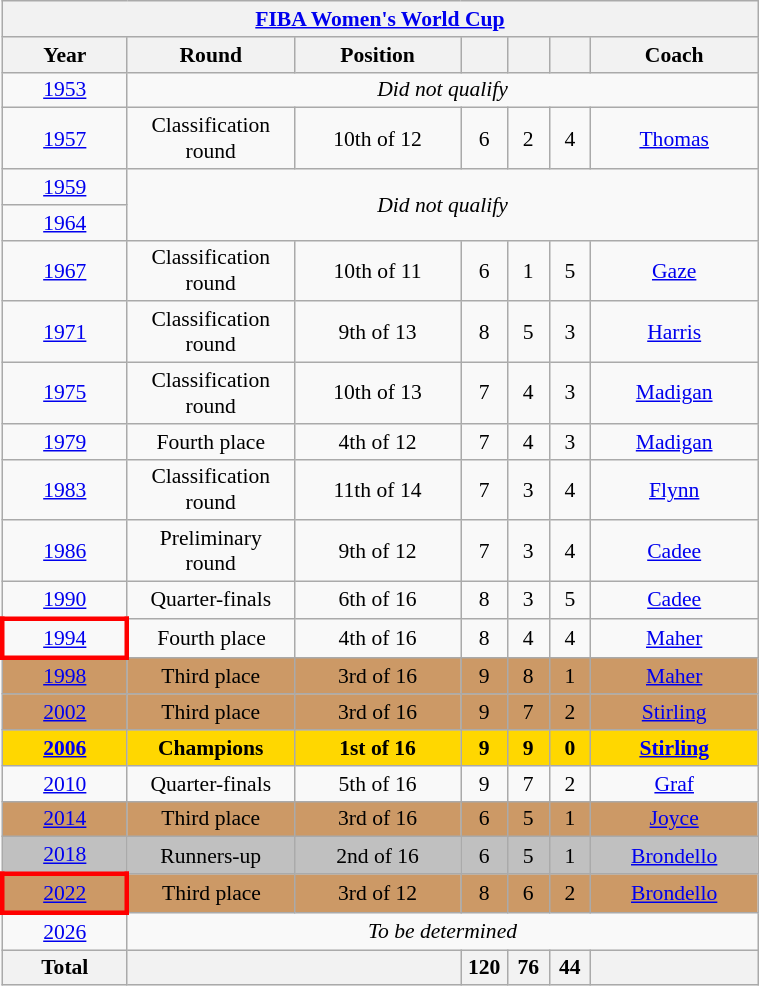<table class="wikitable" style="width: 40%; text-align: center; font-size:90%">
<tr>
<th colspan=7><a href='#'>FIBA Women's World Cup</a></th>
</tr>
<tr>
<th style="width: 15%">Year</th>
<th style="width: 20%">Round</th>
<th style="width: 20%">Position</th>
<th style="width: 5%"></th>
<th style="width: 5%"></th>
<th style="width: 5%"></th>
<th style="width: 20%">Coach</th>
</tr>
<tr>
<td> <a href='#'>1953</a></td>
<td colspan=6><em>Did not qualify</em></td>
</tr>
<tr>
<td> <a href='#'>1957</a></td>
<td>Classification round</td>
<td>10th of 12</td>
<td>6</td>
<td>2</td>
<td>4</td>
<td><a href='#'>Thomas</a></td>
</tr>
<tr>
<td> <a href='#'>1959</a></td>
<td colspan=6 rowspan=2><em>Did not qualify</em></td>
</tr>
<tr>
<td> <a href='#'>1964</a></td>
</tr>
<tr>
<td> <a href='#'>1967</a></td>
<td>Classification round</td>
<td>10th of 11</td>
<td>6</td>
<td>1</td>
<td>5</td>
<td><a href='#'>Gaze</a></td>
</tr>
<tr>
<td> <a href='#'>1971</a></td>
<td>Classification round</td>
<td>9th of 13</td>
<td>8</td>
<td>5</td>
<td>3</td>
<td><a href='#'>Harris</a></td>
</tr>
<tr>
<td> <a href='#'>1975</a></td>
<td>Classification round</td>
<td>10th of 13</td>
<td>7</td>
<td>4</td>
<td>3</td>
<td><a href='#'>Madigan</a></td>
</tr>
<tr>
<td> <a href='#'>1979</a></td>
<td>Fourth place</td>
<td>4th of 12</td>
<td>7</td>
<td>4</td>
<td>3</td>
<td><a href='#'>Madigan</a></td>
</tr>
<tr>
<td> <a href='#'>1983</a></td>
<td>Classification round</td>
<td>11th of 14</td>
<td>7</td>
<td>3</td>
<td>4</td>
<td><a href='#'>Flynn</a></td>
</tr>
<tr>
<td> <a href='#'>1986</a></td>
<td>Preliminary round</td>
<td>9th of 12</td>
<td>7</td>
<td>3</td>
<td>4</td>
<td><a href='#'>Cadee</a></td>
</tr>
<tr>
<td> <a href='#'>1990</a></td>
<td>Quarter-finals</td>
<td>6th of 16</td>
<td>8</td>
<td>3</td>
<td>5</td>
<td><a href='#'>Cadee</a></td>
</tr>
<tr>
<td style="border: 3px solid red"> <a href='#'>1994</a></td>
<td>Fourth place</td>
<td>4th of 16</td>
<td>8</td>
<td>4</td>
<td>4</td>
<td><a href='#'>Maher</a></td>
</tr>
<tr style="background:#cc9966">
<td> <a href='#'>1998</a></td>
<td>Third place</td>
<td>3rd of 16</td>
<td>9</td>
<td>8</td>
<td>1</td>
<td><a href='#'>Maher</a></td>
</tr>
<tr style="background:#cc9966">
<td> <a href='#'>2002</a></td>
<td>Third place</td>
<td>3rd of 16</td>
<td>9</td>
<td>7</td>
<td>2</td>
<td><a href='#'>Stirling</a></td>
</tr>
<tr style="background:gold">
<td><strong> <a href='#'>2006</a></strong></td>
<td><strong>Champions</strong></td>
<td><strong>1st of 16</strong></td>
<td><strong>9</strong></td>
<td><strong>9</strong></td>
<td><strong>0</strong></td>
<td><strong><a href='#'>Stirling</a></strong></td>
</tr>
<tr>
<td> <a href='#'>2010</a></td>
<td>Quarter-finals</td>
<td>5th of 16</td>
<td>9</td>
<td>7</td>
<td>2</td>
<td><a href='#'>Graf</a></td>
</tr>
<tr style="background:#cc9966">
<td> <a href='#'>2014</a></td>
<td>Third place</td>
<td>3rd of 16</td>
<td>6</td>
<td>5</td>
<td>1</td>
<td><a href='#'>Joyce</a></td>
</tr>
<tr style="background:silver">
<td> <a href='#'>2018</a></td>
<td>Runners-up</td>
<td>2nd of 16</td>
<td>6</td>
<td>5</td>
<td>1</td>
<td><a href='#'>Brondello</a></td>
</tr>
<tr style="background:#cc9966">
<td style="border: 3px solid red"> <a href='#'>2022</a></td>
<td>Third place</td>
<td>3rd of 12</td>
<td>8</td>
<td>6</td>
<td>2</td>
<td><a href='#'>Brondello</a></td>
</tr>
<tr>
<td> <a href='#'>2026</a></td>
<td colspan=6><em>To be determined</em></td>
</tr>
<tr>
<th>Total</th>
<th colspan=2></th>
<th>120</th>
<th>76</th>
<th>44</th>
<th></th>
</tr>
</table>
